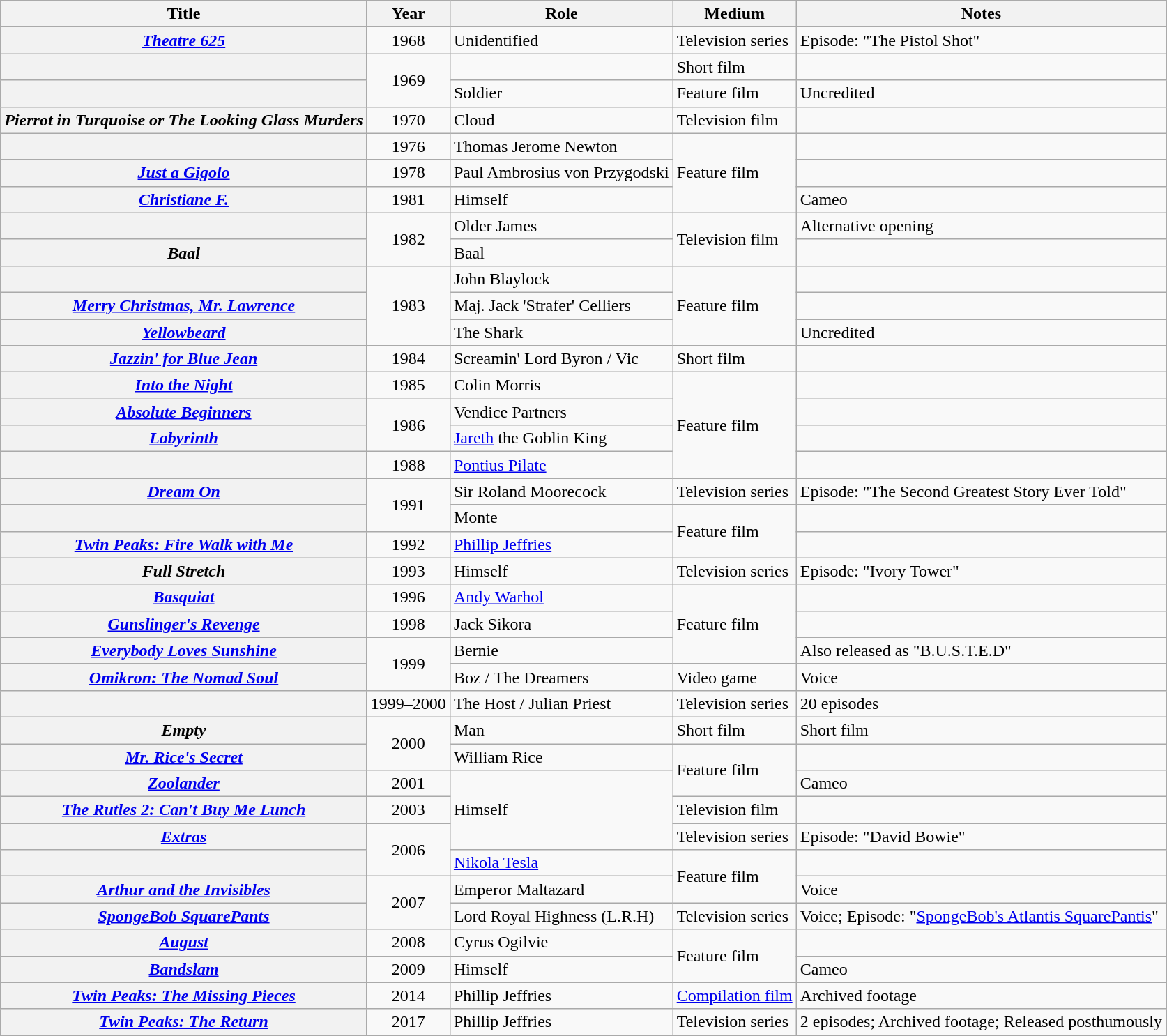<table class="wikitable sortable plainrowheaders">
<tr align="center">
<th scope="col">Title</th>
<th scope="col">Year</th>
<th scope="col">Role</th>
<th scope="col">Medium</th>
<th scope="col" class="unsortable">Notes</th>
</tr>
<tr>
<th scope="row"><em><a href='#'>Theatre 625</a></em></th>
<td style="text-align:center;">1968</td>
<td>Unidentified</td>
<td>Television series</td>
<td>Episode: "The Pistol Shot"</td>
</tr>
<tr>
<th scope="row"><em></em></th>
<td rowspan="2" style="text-align:center;">1969</td>
<td></td>
<td>Short film</td>
<td></td>
</tr>
<tr>
<th scope="row"><em></em></th>
<td>Soldier</td>
<td>Feature film</td>
<td>Uncredited</td>
</tr>
<tr>
<th scope="row"><em>Pierrot in Turquoise or The Looking Glass Murders</em></th>
<td style="text-align:center;">1970</td>
<td>Cloud</td>
<td>Television film</td>
<td></td>
</tr>
<tr>
<th scope="row"><em></em></th>
<td style="text-align:center;">1976</td>
<td>Thomas Jerome Newton</td>
<td rowspan="3">Feature film</td>
<td></td>
</tr>
<tr>
<th scope="row"><em><a href='#'>Just a Gigolo</a></em></th>
<td style="text-align:center;">1978</td>
<td>Paul Ambrosius von Przygodski</td>
<td></td>
</tr>
<tr>
<th scope="row"><em><a href='#'>Christiane F.</a></em></th>
<td style="text-align:center;">1981</td>
<td>Himself</td>
<td>Cameo</td>
</tr>
<tr>
<th scope="row"><em></em></th>
<td rowspan="2" style="text-align:center;">1982</td>
<td>Older James</td>
<td rowspan="2">Television film</td>
<td>Alternative opening</td>
</tr>
<tr>
<th scope="row"><em>Baal</em></th>
<td>Baal</td>
<td></td>
</tr>
<tr>
<th scope="row"><em></em></th>
<td rowspan="3" style="text-align:center;">1983</td>
<td>John Blaylock</td>
<td rowspan="3">Feature film</td>
<td></td>
</tr>
<tr>
<th scope="row"><em><a href='#'>Merry Christmas, Mr. Lawrence</a></em></th>
<td>Maj. Jack 'Strafer' Celliers</td>
<td></td>
</tr>
<tr>
<th scope="row"><em><a href='#'>Yellowbeard</a></em></th>
<td>The Shark</td>
<td>Uncredited</td>
</tr>
<tr>
<th scope="row"><em><a href='#'>Jazzin' for Blue Jean</a></em></th>
<td style="text-align:center;">1984</td>
<td>Screamin' Lord Byron / Vic</td>
<td>Short film</td>
<td></td>
</tr>
<tr>
<th scope="row"><em><a href='#'>Into the Night</a></em></th>
<td style="text-align:center;">1985</td>
<td>Colin Morris</td>
<td rowspan="4">Feature film</td>
<td></td>
</tr>
<tr>
<th scope="row"><em><a href='#'>Absolute Beginners</a></em></th>
<td rowspan="2" style="text-align:center;">1986</td>
<td>Vendice Partners</td>
<td></td>
</tr>
<tr>
<th scope="row"><em><a href='#'>Labyrinth</a></em></th>
<td><a href='#'>Jareth</a> the Goblin King</td>
<td></td>
</tr>
<tr>
<th scope="row"><em></em></th>
<td style="text-align:center;">1988</td>
<td><a href='#'>Pontius Pilate</a></td>
<td></td>
</tr>
<tr>
<th scope="row"><em><a href='#'>Dream On</a></em></th>
<td rowspan="2" style="text-align:center;">1991</td>
<td>Sir Roland Moorecock</td>
<td>Television series</td>
<td>Episode:  "The Second Greatest Story Ever Told"</td>
</tr>
<tr>
<th scope="row"><em></em></th>
<td>Monte</td>
<td rowspan="2">Feature film</td>
<td></td>
</tr>
<tr>
<th scope="row"><em><a href='#'>Twin Peaks: Fire Walk with Me</a></em></th>
<td style="text-align:center;">1992</td>
<td><a href='#'>Phillip Jeffries</a></td>
<td></td>
</tr>
<tr>
<th scope="row"><em>Full Stretch</em></th>
<td style="text-align:center;">1993</td>
<td>Himself</td>
<td>Television series</td>
<td>Episode: "Ivory Tower"</td>
</tr>
<tr>
<th scope="row"><em><a href='#'>Basquiat</a></em></th>
<td style="text-align:center;">1996</td>
<td><a href='#'>Andy Warhol</a></td>
<td rowspan="3">Feature film</td>
<td></td>
</tr>
<tr>
<th scope="row"><em><a href='#'>Gunslinger's Revenge</a></em></th>
<td style="text-align:center;">1998</td>
<td>Jack Sikora</td>
<td></td>
</tr>
<tr>
<th scope="row"><em><a href='#'>Everybody Loves Sunshine</a></em></th>
<td rowspan="2" style="text-align:center;">1999</td>
<td>Bernie</td>
<td>Also released as "B.U.S.T.E.D"</td>
</tr>
<tr>
<th scope="row"><em><a href='#'>Omikron: The Nomad Soul</a></em></th>
<td>Boz / The Dreamers</td>
<td>Video game</td>
<td>Voice</td>
</tr>
<tr>
<th scope="row"><em></em></th>
<td style="text-align:center;">1999–2000</td>
<td>The Host / Julian Priest</td>
<td>Television series</td>
<td>20 episodes</td>
</tr>
<tr>
<th scope="row"><em>Empty</em></th>
<td rowspan="2" style="text-align:center;">2000</td>
<td>Man</td>
<td>Short film</td>
<td>Short film</td>
</tr>
<tr>
<th scope="row"><em><a href='#'>Mr. Rice's Secret</a></em></th>
<td>William Rice</td>
<td rowspan="2">Feature film</td>
<td></td>
</tr>
<tr>
<th scope="row"><em><a href='#'>Zoolander</a></em></th>
<td style="text-align:center;">2001</td>
<td rowspan="3">Himself</td>
<td>Cameo</td>
</tr>
<tr>
<th scope="row"><em><a href='#'>The Rutles 2: Can't Buy Me Lunch</a></em></th>
<td style="text-align:center;">2003</td>
<td>Television film</td>
<td></td>
</tr>
<tr>
<th scope="row"><em><a href='#'>Extras</a></em></th>
<td rowspan="2" style="text-align:center;">2006</td>
<td>Television series</td>
<td>Episode: "David Bowie"</td>
</tr>
<tr>
<th scope="row"><em></em></th>
<td><a href='#'>Nikola Tesla</a></td>
<td rowspan="2">Feature film</td>
<td></td>
</tr>
<tr>
<th scope="row"><em><a href='#'>Arthur and the Invisibles</a></em></th>
<td rowspan="2" style="text-align:center;">2007</td>
<td>Emperor Maltazard</td>
<td>Voice</td>
</tr>
<tr>
<th scope="row"><em><a href='#'>SpongeBob SquarePants</a></em></th>
<td>Lord Royal Highness (L.R.H)</td>
<td>Television series</td>
<td>Voice; Episode: "<a href='#'>SpongeBob's Atlantis SquarePantis</a>"</td>
</tr>
<tr>
<th scope="row"><em><a href='#'>August</a></em></th>
<td style="text-align:center;">2008</td>
<td>Cyrus Ogilvie</td>
<td rowspan="2">Feature film</td>
<td></td>
</tr>
<tr>
<th scope="row"><em><a href='#'>Bandslam</a></em></th>
<td style="text-align:center;">2009</td>
<td>Himself</td>
<td>Cameo</td>
</tr>
<tr>
<th scope="row"><em><a href='#'>Twin Peaks: The Missing Pieces</a></em></th>
<td style="text-align:center;">2014</td>
<td>Phillip Jeffries</td>
<td><a href='#'>Compilation film</a></td>
<td>Archived footage</td>
</tr>
<tr>
<th scope="row"><em><a href='#'>Twin Peaks: The Return</a></em></th>
<td style="text-align:center;">2017</td>
<td>Phillip Jeffries</td>
<td>Television series</td>
<td>2 episodes; Archived footage; Released posthumously</td>
</tr>
</table>
